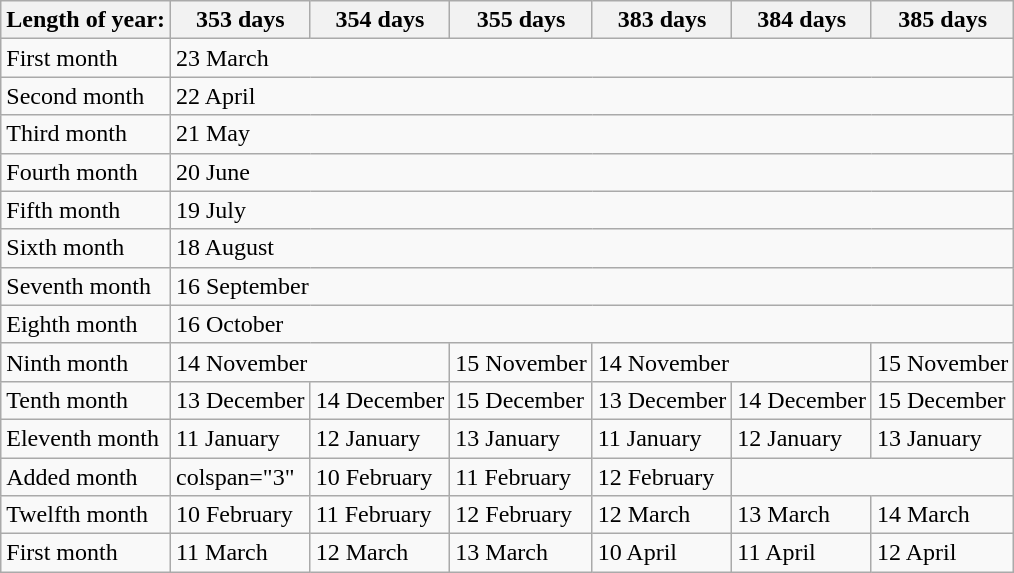<table class="wikitable">
<tr>
<th>Length of year:</th>
<th>353 days</th>
<th>354 days</th>
<th>355 days</th>
<th>383 days</th>
<th>384 days</th>
<th>385 days</th>
</tr>
<tr>
<td>First month</td>
<td colspan="6">23 March</td>
</tr>
<tr>
<td>Second month</td>
<td colspan="6">22 April</td>
</tr>
<tr>
<td>Third month</td>
<td colspan="6">21 May</td>
</tr>
<tr>
<td>Fourth month</td>
<td colspan="6">20 June</td>
</tr>
<tr>
<td>Fifth month</td>
<td colspan="6">19 July</td>
</tr>
<tr>
<td>Sixth month</td>
<td colspan="6">18 August</td>
</tr>
<tr>
<td>Seventh month</td>
<td colspan="6">16 September</td>
</tr>
<tr>
<td>Eighth month</td>
<td colspan="6">16 October</td>
</tr>
<tr>
<td>Ninth month</td>
<td colspan="2">14 November</td>
<td>15 November</td>
<td colspan="2">14 November</td>
<td>15 November</td>
</tr>
<tr>
<td>Tenth month</td>
<td>13 December</td>
<td>14 December</td>
<td>15 December</td>
<td>13 December</td>
<td>14 December</td>
<td>15 December</td>
</tr>
<tr>
<td>Eleventh month</td>
<td>11 January</td>
<td>12 January</td>
<td>13 January</td>
<td>11 January</td>
<td>12 January</td>
<td>13 January</td>
</tr>
<tr>
<td>Added month</td>
<td>colspan="3" </td>
<td>10 February</td>
<td>11 February</td>
<td>12 February</td>
</tr>
<tr>
<td>Twelfth month</td>
<td>10 February</td>
<td>11 February</td>
<td>12 February</td>
<td>12 March</td>
<td>13 March</td>
<td>14 March</td>
</tr>
<tr ---------------------------------------------------------------------------------------->
<td>First month</td>
<td>11 March</td>
<td>12 March</td>
<td>13 March</td>
<td>10 April</td>
<td>11 April</td>
<td>12 April</td>
</tr>
</table>
